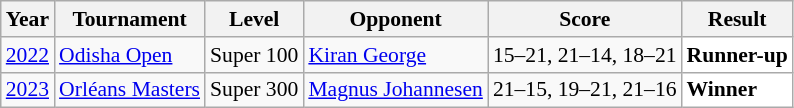<table class="sortable wikitable" style="font-size: 90%;">
<tr>
<th>Year</th>
<th>Tournament</th>
<th>Level</th>
<th>Opponent</th>
<th>Score</th>
<th>Result</th>
</tr>
<tr>
<td align="center"><a href='#'>2022</a></td>
<td align="left"><a href='#'>Odisha Open</a></td>
<td align="left">Super 100</td>
<td align="left"> <a href='#'>Kiran George</a></td>
<td align="left">15–21, 21–14, 18–21</td>
<td style="text-align:left; background:white"> <strong>Runner-up</strong></td>
</tr>
<tr>
<td align="center"><a href='#'>2023</a></td>
<td align="left"><a href='#'>Orléans Masters</a></td>
<td align="left">Super 300</td>
<td align="left"> <a href='#'>Magnus Johannesen</a></td>
<td align="left">21–15, 19–21, 21–16</td>
<td style="text-align:left; background:white"> <strong>Winner</strong></td>
</tr>
</table>
